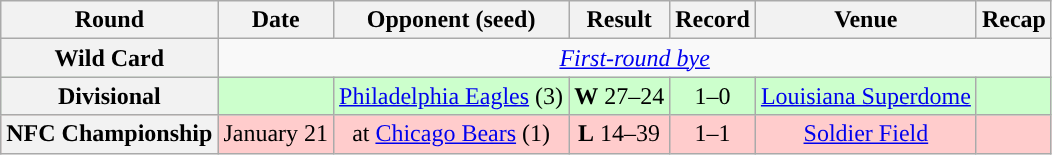<table class="wikitable" style="text-align:center">
<tr>
<th>Round</th>
<th>Date</th>
<th>Opponent (seed)</th>
<th>Result</th>
<th>Record</th>
<th>Venue</th>
<th>Recap</th>
</tr>
<tr>
<th>Wild Card</th>
<td colspan="6" style="text-align:center;"><em><a href='#'>First-round bye</a></em></td>
</tr>
<tr style="background: #cfc;">
<th>Divisional</th>
<td></td>
<td><a href='#'>Philadelphia Eagles</a> (3)</td>
<td><strong>W</strong> 27–24</td>
<td>1–0</td>
<td><a href='#'>Louisiana Superdome</a></td>
<td></td>
</tr>
<tr style="background: #fcc;">
<th>NFC Championship</th>
<td>January 21</td>
<td>at <a href='#'>Chicago Bears</a> (1)</td>
<td><strong>L</strong> 14–39</td>
<td>1–1</td>
<td><a href='#'>Soldier Field</a></td>
<td></td>
</tr>
</table>
